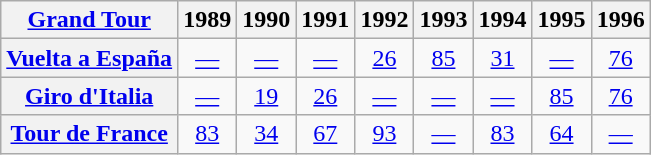<table class="wikitable plainrowheaders">
<tr>
<th scope="col"><a href='#'>Grand Tour</a></th>
<th scope="col">1989</th>
<th scope="col">1990</th>
<th scope="col">1991</th>
<th scope="col">1992</th>
<th scope="col">1993</th>
<th scope="col">1994</th>
<th scope="col">1995</th>
<th scope="col">1996</th>
</tr>
<tr style="text-align:center;">
<th scope="row"> <a href='#'>Vuelta a España</a></th>
<td><a href='#'>—</a></td>
<td><a href='#'>—</a></td>
<td><a href='#'>—</a></td>
<td><a href='#'>26</a></td>
<td><a href='#'>85</a></td>
<td><a href='#'>31</a></td>
<td><a href='#'>—</a></td>
<td><a href='#'>76</a></td>
</tr>
<tr style="text-align:center;">
<th scope="row"> <a href='#'>Giro d'Italia</a></th>
<td><a href='#'>—</a></td>
<td><a href='#'>19</a></td>
<td><a href='#'>26</a></td>
<td><a href='#'>—</a></td>
<td><a href='#'>—</a></td>
<td><a href='#'>—</a></td>
<td><a href='#'>85</a></td>
<td><a href='#'>76</a></td>
</tr>
<tr style="text-align:center;">
<th scope="row"> <a href='#'>Tour de France</a></th>
<td><a href='#'>83</a></td>
<td><a href='#'>34</a></td>
<td><a href='#'>67</a></td>
<td><a href='#'>93</a></td>
<td><a href='#'>—</a></td>
<td><a href='#'>83</a></td>
<td><a href='#'>64</a></td>
<td><a href='#'>—</a></td>
</tr>
</table>
